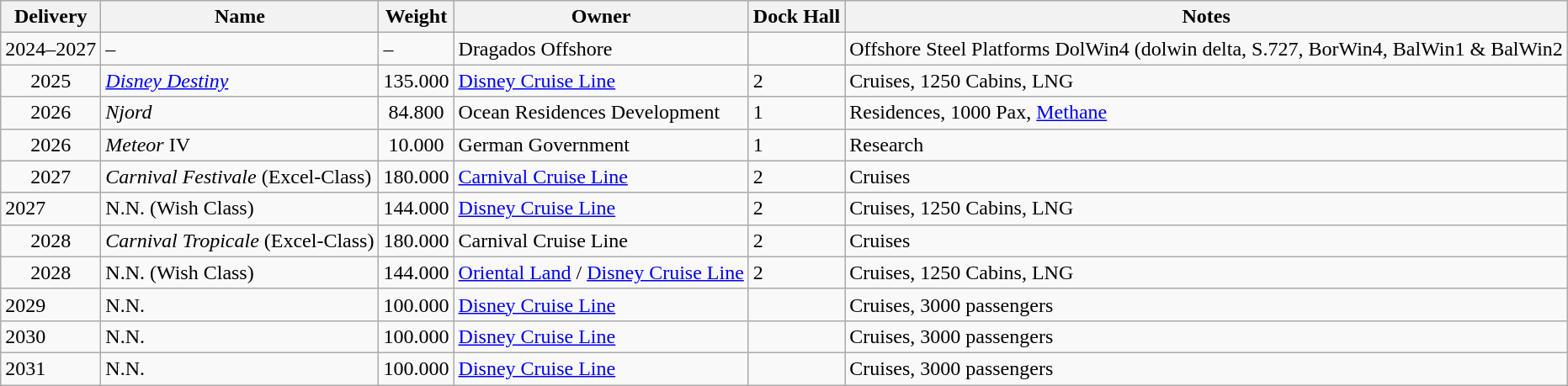<table class="wikitable sortable zebra toptextcells">
<tr class="color6">
<th data-sort-type="number">Delivery</th>
<th data-sort-type="text">Name</th>
<th data-sort-type="number">Weight</th>
<th data-sort-type="text">Owner</th>
<th data-sort-type="text">Dock Hall</th>
<th data-sort-type="text">Notes</th>
</tr>
<tr>
<td style="text-align:center">2024–2027</td>
<td>–</td>
<td>–</td>
<td>Dragados Offshore</td>
<td></td>
<td>Offshore Steel Platforms DolWin4 (dolwin delta, S.727, BorWin4, BalWin1 & BalWin2</td>
</tr>
<tr>
<td style="text-align:center">2025</td>
<td><em><a href='#'>Disney Destiny</a></em></td>
<td style="text-align:center">135.000</td>
<td> <a href='#'>Disney Cruise Line</a></td>
<td>2</td>
<td>Cruises, 1250 Cabins, LNG</td>
</tr>
<tr>
<td style="text-align:center">2026</td>
<td><em>Njord</em></td>
<td style="text-align:center">84.800</td>
<td>Ocean Residences Development</td>
<td>1</td>
<td>Residences, 1000 Pax, <a href='#'>Methane</a></td>
</tr>
<tr>
<td style="text-align:center">2026</td>
<td><em>Meteor</em> IV</td>
<td style="text-align:center">10.000</td>
<td> German Government</td>
<td>1</td>
<td>Research</td>
</tr>
<tr>
<td style="text-align:center">2027</td>
<td><em>Carnival Festivale</em> (Excel-Class)</td>
<td style="text-align:center">180.000</td>
<td> <a href='#'>Carnival Cruise Line</a></td>
<td>2</td>
<td>Cruises</td>
</tr>
<tr>
<td>2027</td>
<td>N.N. (Wish Class)</td>
<td>144.000</td>
<td> <a href='#'>Disney Cruise Line</a></td>
<td>2</td>
<td>Cruises, 1250 Cabins, LNG</td>
</tr>
<tr>
<td style="text-align:center">2028</td>
<td><em>Carnival Tropicale</em> (Excel-Class)</td>
<td style="text-align:center">180.000</td>
<td> Carnival Cruise Line</td>
<td>2</td>
<td>Cruises</td>
</tr>
<tr>
<td style="text-align:center">2028</td>
<td>N.N. (Wish Class)</td>
<td style="text-align:center">144.000</td>
<td> <a href='#'>Oriental Land</a> / <a href='#'>Disney Cruise Line</a></td>
<td>2</td>
<td>Cruises, 1250 Cabins, LNG</td>
</tr>
<tr>
<td>2029</td>
<td>N.N.</td>
<td>100.000</td>
<td><a href='#'>Disney Cruise Line</a></td>
<td></td>
<td>Cruises, 3000 passengers</td>
</tr>
<tr>
<td>2030</td>
<td>N.N.</td>
<td>100.000</td>
<td><a href='#'>Disney Cruise Line</a></td>
<td></td>
<td>Cruises, 3000 passengers</td>
</tr>
<tr>
<td>2031</td>
<td>N.N.</td>
<td>100.000</td>
<td><a href='#'>Disney Cruise Line</a></td>
<td></td>
<td>Cruises, 3000 passengers</td>
</tr>
</table>
